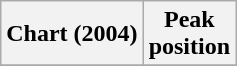<table class="wikitable sortable plainrowheaders" style="text-align:center;">
<tr>
<th scope="col">Chart (2004)</th>
<th scope="col">Peak<br>position</th>
</tr>
<tr>
</tr>
</table>
